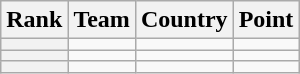<table class="wikitable sortable">
<tr>
<th>Rank</th>
<th>Team</th>
<th>Country</th>
<th>Point</th>
</tr>
<tr>
<th></th>
<td></td>
<td></td>
<td></td>
</tr>
<tr>
<th></th>
<td></td>
<td></td>
<td></td>
</tr>
<tr>
<th></th>
<td></td>
<td></td>
<td></td>
</tr>
</table>
